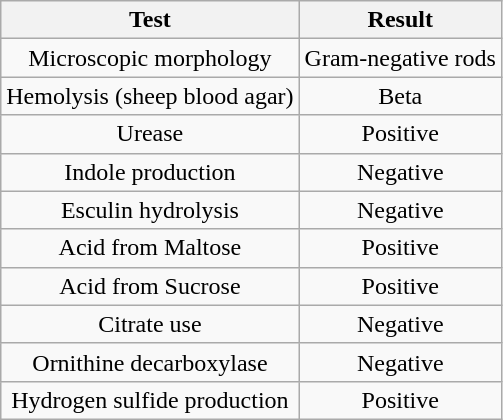<table border="1" class="wikitable" style="color: black; vertical-align: middle; text-align: center;   border: 2px; float: center;">
<tr>
<th>Test</th>
<th>Result</th>
</tr>
<tr>
<td>Microscopic morphology</td>
<td>Gram-negative rods</td>
</tr>
<tr>
<td>Hemolysis (sheep blood agar)</td>
<td>Beta</td>
</tr>
<tr>
<td>Urease</td>
<td>Positive</td>
</tr>
<tr>
<td>Indole production</td>
<td>Negative</td>
</tr>
<tr>
<td>Esculin hydrolysis</td>
<td>Negative</td>
</tr>
<tr>
<td>Acid from Maltose</td>
<td>Positive</td>
</tr>
<tr>
<td>Acid from Sucrose</td>
<td>Positive</td>
</tr>
<tr>
<td>Citrate use</td>
<td>Negative</td>
</tr>
<tr>
<td>Ornithine decarboxylase</td>
<td>Negative</td>
</tr>
<tr>
<td>Hydrogen sulfide production</td>
<td>Positive</td>
</tr>
</table>
